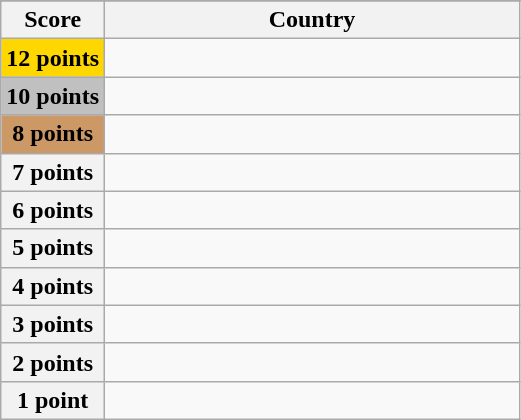<table class="wikitable">
<tr>
</tr>
<tr>
<th scope="col" width="20%">Score</th>
<th scope="col">Country</th>
</tr>
<tr>
<th scope="row" style="background:gold">12 points</th>
<td></td>
</tr>
<tr>
<th scope="row" style="background:silver">10 points</th>
<td></td>
</tr>
<tr>
<th scope="row" style="background:#CC9966">8 points</th>
<td></td>
</tr>
<tr>
<th scope="row">7 points</th>
<td></td>
</tr>
<tr>
<th scope="row">6 points</th>
<td></td>
</tr>
<tr>
<th scope="row">5 points</th>
<td></td>
</tr>
<tr>
<th scope="row">4 points</th>
<td></td>
</tr>
<tr>
<th scope="row">3 points</th>
<td></td>
</tr>
<tr>
<th scope="row">2 points</th>
<td></td>
</tr>
<tr>
<th scope="row">1 point</th>
<td></td>
</tr>
</table>
